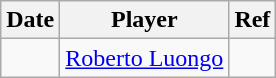<table class="wikitable">
<tr>
<th>Date</th>
<th>Player</th>
<th>Ref</th>
</tr>
<tr>
<td></td>
<td><a href='#'>Roberto Luongo</a></td>
<td></td>
</tr>
</table>
